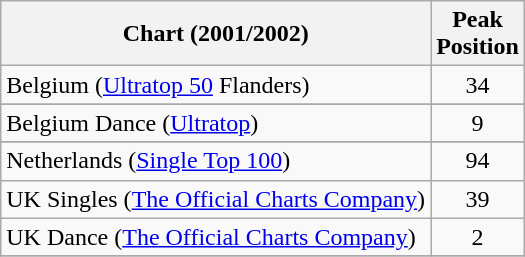<table class="wikitable sortable">
<tr>
<th align="left">Chart (2001/2002)</th>
<th align="left">Peak<br>Position</th>
</tr>
<tr>
<td align="left">Belgium (<a href='#'>Ultratop 50</a> Flanders)</td>
<td align="center">34</td>
</tr>
<tr>
</tr>
<tr>
<td align="left">Belgium Dance (<a href='#'>Ultratop</a>)</td>
<td align="center">9</td>
</tr>
<tr>
</tr>
<tr>
<td align="left">Netherlands (<a href='#'>Single Top 100</a>)</td>
<td align="center">94</td>
</tr>
<tr>
<td align="left">UK Singles (<a href='#'>The Official Charts Company</a>)</td>
<td align="center">39</td>
</tr>
<tr>
<td align="left">UK Dance (<a href='#'>The Official Charts Company</a>)</td>
<td align="center">2</td>
</tr>
<tr>
</tr>
</table>
